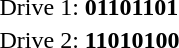<table>
<tr>
<td>Drive 1:</td>
<td><strong>01101101</strong></td>
</tr>
<tr>
<td>Drive 2:</td>
<td><strong>11010100</strong></td>
</tr>
</table>
